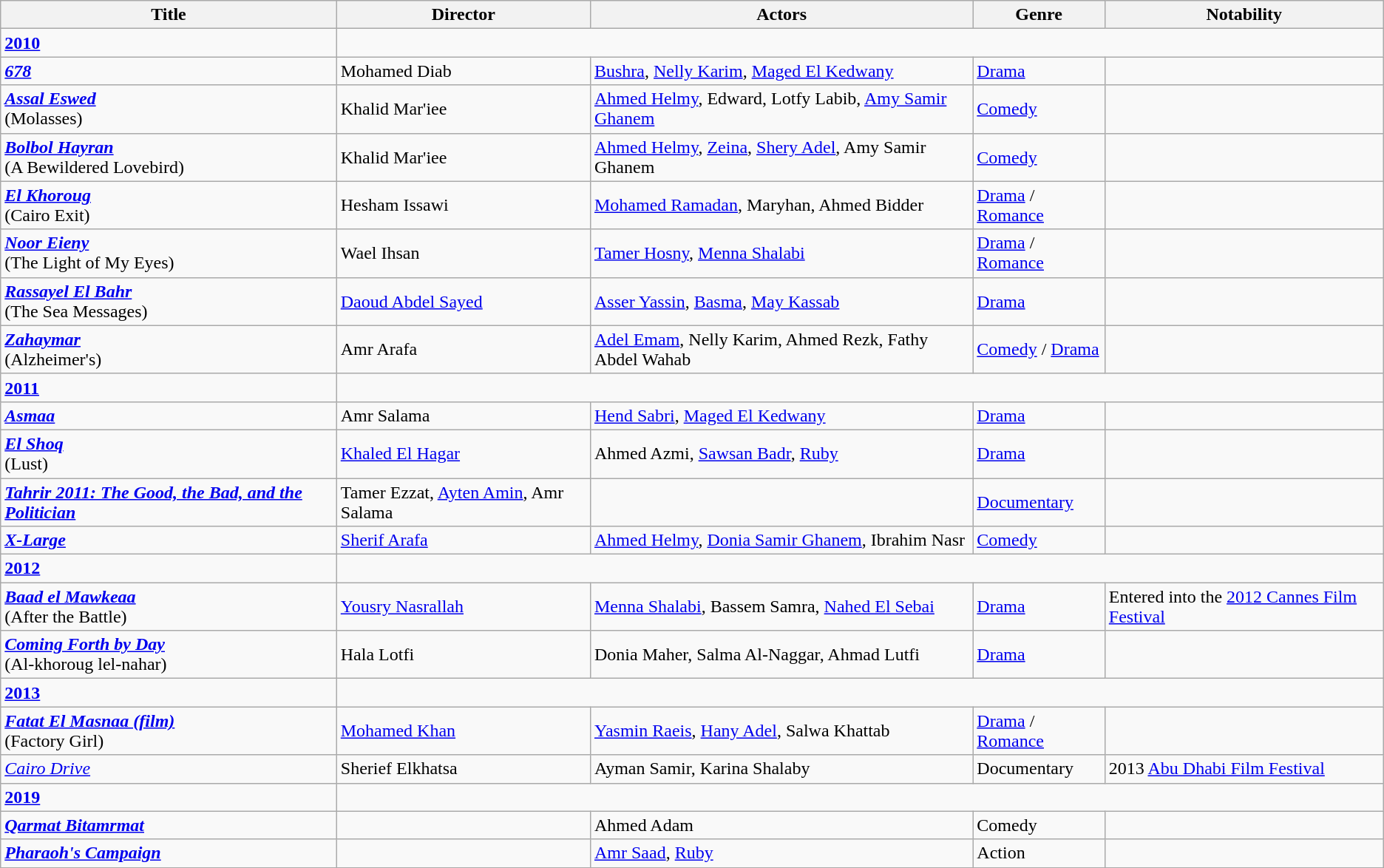<table class="wikitable">
<tr>
<th>Title</th>
<th>Director</th>
<th>Actors</th>
<th>Genre</th>
<th>Notability</th>
</tr>
<tr>
<td><strong><a href='#'>2010</a></strong></td>
</tr>
<tr>
<td><strong><em><a href='#'>678</a></em></strong></td>
<td>Mohamed Diab</td>
<td><a href='#'>Bushra</a>,  <a href='#'>Nelly Karim</a>,  <a href='#'>Maged El Kedwany</a></td>
<td><a href='#'>Drama</a></td>
<td></td>
</tr>
<tr>
<td><strong><em><a href='#'>Assal Eswed</a></em></strong><br>(Molasses)</td>
<td>Khalid Mar'iee</td>
<td><a href='#'>Ahmed Helmy</a>, Edward, Lotfy Labib, <a href='#'>Amy Samir Ghanem</a></td>
<td><a href='#'>Comedy</a></td>
<td></td>
</tr>
<tr>
<td><strong><em><a href='#'>Bolbol Hayran</a></em></strong><br>(A Bewildered Lovebird)</td>
<td>Khalid Mar'iee</td>
<td><a href='#'>Ahmed Helmy</a>, <a href='#'>Zeina</a>,  <a href='#'>Shery Adel</a>, Amy Samir Ghanem</td>
<td><a href='#'>Comedy</a></td>
<td></td>
</tr>
<tr>
<td><strong><em><a href='#'>El Khoroug</a></em></strong><br>(Cairo Exit)</td>
<td>Hesham Issawi</td>
<td><a href='#'>Mohamed Ramadan</a>, Maryhan, Ahmed Bidder</td>
<td><a href='#'>Drama</a> / <a href='#'>Romance</a></td>
<td></td>
</tr>
<tr>
<td><strong><em><a href='#'>Noor Eieny</a></em></strong><br>(The Light of My Eyes)</td>
<td>Wael Ihsan</td>
<td><a href='#'>Tamer Hosny</a>, <a href='#'>Menna Shalabi</a></td>
<td><a href='#'>Drama</a> / <a href='#'>Romance</a></td>
<td></td>
</tr>
<tr>
<td><strong><em><a href='#'>Rassayel El Bahr</a></em></strong><br>(The Sea Messages)</td>
<td><a href='#'>Daoud Abdel Sayed</a></td>
<td><a href='#'>Asser Yassin</a>, <a href='#'>Basma</a>, <a href='#'>May Kassab</a></td>
<td><a href='#'>Drama</a></td>
<td></td>
</tr>
<tr>
<td><strong><em><a href='#'>Zahaymar</a></em></strong><br>(Alzheimer's)</td>
<td>Amr Arafa</td>
<td><a href='#'>Adel Emam</a>, Nelly Karim, Ahmed Rezk, Fathy Abdel Wahab</td>
<td><a href='#'>Comedy</a> / <a href='#'>Drama</a></td>
<td></td>
</tr>
<tr>
<td><strong><a href='#'>2011</a></strong></td>
</tr>
<tr>
<td><strong><em><a href='#'>Asmaa</a></em></strong></td>
<td>Amr Salama</td>
<td><a href='#'>Hend Sabri</a>, <a href='#'>Maged El Kedwany</a></td>
<td><a href='#'>Drama</a></td>
<td></td>
</tr>
<tr>
<td><strong><em><a href='#'>El Shoq</a></em></strong><br>(Lust)</td>
<td><a href='#'>Khaled El Hagar</a></td>
<td>Ahmed Azmi, <a href='#'>Sawsan Badr</a>, <a href='#'>Ruby</a></td>
<td><a href='#'>Drama</a></td>
<td></td>
</tr>
<tr>
<td><strong><em><a href='#'>Tahrir 2011: The Good, the Bad, and the Politician</a></em></strong></td>
<td>Tamer Ezzat, <a href='#'>Ayten Amin</a>, Amr Salama</td>
<td></td>
<td><a href='#'>Documentary</a></td>
<td></td>
</tr>
<tr>
<td><strong><em><a href='#'>X-Large</a></em></strong></td>
<td><a href='#'>Sherif Arafa</a></td>
<td><a href='#'>Ahmed Helmy</a>, <a href='#'>Donia Samir Ghanem</a>, Ibrahim Nasr</td>
<td><a href='#'>Comedy</a></td>
<td></td>
</tr>
<tr>
<td><strong><a href='#'>2012</a></strong></td>
</tr>
<tr>
<td><strong><em><a href='#'>Baad el Mawkeaa</a></em></strong><br>(After the Battle)</td>
<td><a href='#'>Yousry Nasrallah</a></td>
<td><a href='#'>Menna Shalabi</a>, Bassem Samra, <a href='#'>Nahed El Sebai</a></td>
<td><a href='#'>Drama</a></td>
<td>Entered into the <a href='#'>2012 Cannes Film Festival</a></td>
</tr>
<tr>
<td><strong><em><a href='#'>Coming Forth by Day</a></em></strong><br>(Al-khoroug lel-nahar)</td>
<td>Hala Lotfi</td>
<td>Donia Maher, Salma Al-Naggar, Ahmad Lutfi</td>
<td><a href='#'>Drama</a></td>
<td></td>
</tr>
<tr>
<td><strong><a href='#'>2013</a></strong></td>
</tr>
<tr>
<td><strong><em><a href='#'>Fatat El Masnaa (film)</a></em></strong><br>(Factory Girl)</td>
<td><a href='#'>Mohamed Khan</a></td>
<td><a href='#'>Yasmin Raeis</a>, <a href='#'>Hany Adel</a>, Salwa Khattab</td>
<td><a href='#'>Drama</a> / <a href='#'>Romance</a></td>
<td></td>
</tr>
<tr>
<td><em><a href='#'>Cairo Drive</a></em></td>
<td>Sherief Elkhatsa</td>
<td>Ayman Samir, Karina Shalaby</td>
<td>Documentary</td>
<td>2013 <a href='#'>Abu Dhabi Film Festival</a></td>
</tr>
<tr>
<td><strong><a href='#'>2019</a></strong></td>
</tr>
<tr>
<td><strong><em><a href='#'>Qarmat Bitamrmat</a></em></strong></td>
<td></td>
<td>Ahmed Adam</td>
<td>Comedy</td>
<td></td>
</tr>
<tr>
<td><strong><em><a href='#'>Pharaoh's Campaign</a></em></strong></td>
<td></td>
<td><a href='#'>Amr Saad</a>, <a href='#'>Ruby</a></td>
<td>Action</td>
<td></td>
</tr>
<tr>
</tr>
</table>
